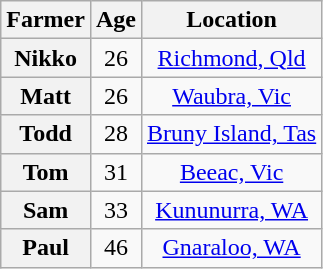<table class="wikitable" style="text-align: center">
<tr>
<th>Farmer</th>
<th>Age</th>
<th>Location</th>
</tr>
<tr>
<th>Nikko</th>
<td>26</td>
<td><a href='#'>Richmond, Qld</a></td>
</tr>
<tr>
<th>Matt</th>
<td>26</td>
<td><a href='#'>Waubra, Vic</a></td>
</tr>
<tr>
<th>Todd</th>
<td>28</td>
<td><a href='#'>Bruny Island, Tas</a></td>
</tr>
<tr>
<th>Tom</th>
<td>31</td>
<td><a href='#'>Beeac, Vic</a></td>
</tr>
<tr>
<th>Sam</th>
<td>33</td>
<td><a href='#'>Kununurra, WA</a></td>
</tr>
<tr>
<th>Paul</th>
<td>46</td>
<td><a href='#'>Gnaraloo, WA</a></td>
</tr>
</table>
